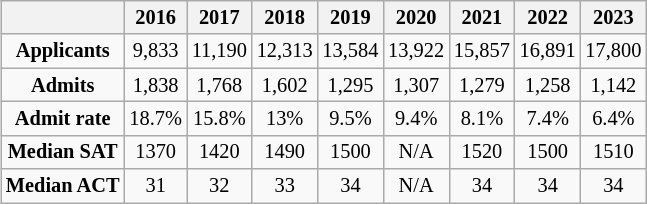<table class="wikitable" style="float:right; font-size:85%; margin:10px; text-align:center; font-size:85%; margin:auto;">
<tr>
<th> </th>
<th>2016</th>
<th>2017</th>
<th>2018</th>
<th>2019</th>
<th>2020</th>
<th>2021</th>
<th>2022</th>
<th>2023</th>
</tr>
<tr>
<td><strong>Applicants</strong></td>
<td>9,833</td>
<td>11,190</td>
<td>12,313</td>
<td>13,584</td>
<td>13,922</td>
<td>15,857</td>
<td>16,891</td>
<td>17,800</td>
</tr>
<tr>
<td><strong>Admits</strong></td>
<td>1,838</td>
<td>1,768</td>
<td>1,602</td>
<td>1,295</td>
<td>1,307</td>
<td>1,279</td>
<td>1,258</td>
<td>1,142</td>
</tr>
<tr>
<td><strong>Admit rate</strong></td>
<td>18.7%</td>
<td>15.8%</td>
<td>13%</td>
<td>9.5%</td>
<td>9.4%</td>
<td>8.1%</td>
<td>7.4%</td>
<td>6.4%</td>
</tr>
<tr>
<td><strong>Median SAT</strong></td>
<td>1370</td>
<td>1420</td>
<td>1490</td>
<td>1500</td>
<td>N/A</td>
<td>1520</td>
<td>1500</td>
<td>1510</td>
</tr>
<tr>
<td><strong>Median ACT</strong></td>
<td>31</td>
<td>32</td>
<td>33</td>
<td>34</td>
<td>N/A</td>
<td>34</td>
<td>34</td>
<td>34</td>
</tr>
</table>
